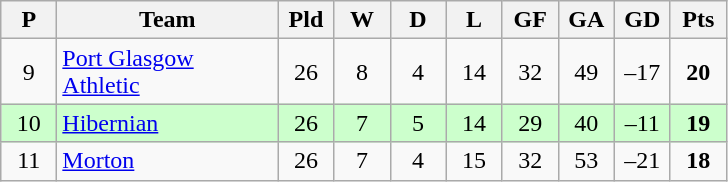<table class="wikitable" style="text-align: center;">
<tr>
<th width=30>P</th>
<th width=140>Team</th>
<th width=30>Pld</th>
<th width=30>W</th>
<th width=30>D</th>
<th width=30>L</th>
<th width=30>GF</th>
<th width=30>GA</th>
<th width=30>GD</th>
<th width=30>Pts</th>
</tr>
<tr>
<td>9</td>
<td align=left><a href='#'>Port Glasgow Athletic</a></td>
<td>26</td>
<td>8</td>
<td>4</td>
<td>14</td>
<td>32</td>
<td>49</td>
<td>–17</td>
<td><strong>20</strong></td>
</tr>
<tr style="background:#ccffcc;">
<td>10</td>
<td align=left><a href='#'>Hibernian</a></td>
<td>26</td>
<td>7</td>
<td>5</td>
<td>14</td>
<td>29</td>
<td>40</td>
<td>–11</td>
<td><strong>19</strong></td>
</tr>
<tr>
<td>11</td>
<td align=left><a href='#'>Morton</a></td>
<td>26</td>
<td>7</td>
<td>4</td>
<td>15</td>
<td>32</td>
<td>53</td>
<td>–21</td>
<td><strong>18</strong></td>
</tr>
</table>
